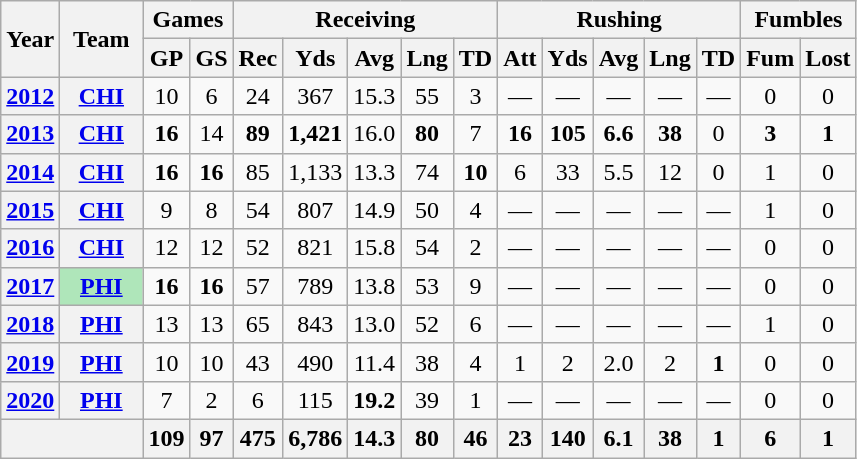<table class=wikitable style="text-align:center;">
<tr>
<th rowspan="2">Year</th>
<th rowspan="2">Team</th>
<th colspan="2">Games</th>
<th colspan="5">Receiving</th>
<th colspan="5">Rushing</th>
<th colspan="2">Fumbles</th>
</tr>
<tr>
<th>GP</th>
<th>GS</th>
<th>Rec</th>
<th>Yds</th>
<th>Avg</th>
<th>Lng</th>
<th>TD</th>
<th>Att</th>
<th>Yds</th>
<th>Avg</th>
<th>Lng</th>
<th>TD</th>
<th>Fum</th>
<th>Lost</th>
</tr>
<tr>
<th><a href='#'>2012</a></th>
<th><a href='#'>CHI</a></th>
<td>10</td>
<td>6</td>
<td>24</td>
<td>367</td>
<td>15.3</td>
<td>55</td>
<td>3</td>
<td>—</td>
<td>—</td>
<td>—</td>
<td>—</td>
<td>—</td>
<td>0</td>
<td>0</td>
</tr>
<tr>
<th><a href='#'>2013</a></th>
<th><a href='#'>CHI</a></th>
<td><strong>16</strong></td>
<td>14</td>
<td><strong>89</strong></td>
<td><strong>1,421</strong></td>
<td>16.0</td>
<td><strong>80</strong></td>
<td>7</td>
<td><strong>16</strong></td>
<td><strong>105</strong></td>
<td><strong>6.6</strong></td>
<td><strong>38</strong></td>
<td>0</td>
<td><strong>3</strong></td>
<td><strong>1</strong></td>
</tr>
<tr>
<th><a href='#'>2014</a></th>
<th><a href='#'>CHI</a></th>
<td><strong>16</strong></td>
<td><strong>16</strong></td>
<td>85</td>
<td>1,133</td>
<td>13.3</td>
<td>74</td>
<td><strong>10</strong></td>
<td>6</td>
<td>33</td>
<td>5.5</td>
<td>12</td>
<td>0</td>
<td>1</td>
<td>0</td>
</tr>
<tr>
<th><a href='#'>2015</a></th>
<th><a href='#'>CHI</a></th>
<td>9</td>
<td>8</td>
<td>54</td>
<td>807</td>
<td>14.9</td>
<td>50</td>
<td>4</td>
<td>—</td>
<td>—</td>
<td>—</td>
<td>—</td>
<td>—</td>
<td>1</td>
<td>0</td>
</tr>
<tr>
<th><a href='#'>2016</a></th>
<th><a href='#'>CHI</a></th>
<td>12</td>
<td>12</td>
<td>52</td>
<td>821</td>
<td>15.8</td>
<td>54</td>
<td>2</td>
<td>—</td>
<td>—</td>
<td>—</td>
<td>—</td>
<td>—</td>
<td>0</td>
<td>0</td>
</tr>
<tr>
<th><a href='#'>2017</a></th>
<th style="background:#afe6ba; width:3em;"><a href='#'>PHI</a></th>
<td><strong>16</strong></td>
<td><strong>16</strong></td>
<td>57</td>
<td>789</td>
<td>13.8</td>
<td>53</td>
<td>9</td>
<td>—</td>
<td>—</td>
<td>—</td>
<td>—</td>
<td>—</td>
<td>0</td>
<td>0</td>
</tr>
<tr>
<th><a href='#'>2018</a></th>
<th><a href='#'>PHI</a></th>
<td>13</td>
<td>13</td>
<td>65</td>
<td>843</td>
<td>13.0</td>
<td>52</td>
<td>6</td>
<td>—</td>
<td>—</td>
<td>—</td>
<td>—</td>
<td>—</td>
<td>1</td>
<td>0</td>
</tr>
<tr>
<th><a href='#'>2019</a></th>
<th><a href='#'>PHI</a></th>
<td>10</td>
<td>10</td>
<td>43</td>
<td>490</td>
<td>11.4</td>
<td>38</td>
<td>4</td>
<td>1</td>
<td>2</td>
<td>2.0</td>
<td>2</td>
<td><strong>1</strong></td>
<td>0</td>
<td>0</td>
</tr>
<tr>
<th><a href='#'>2020</a></th>
<th><a href='#'>PHI</a></th>
<td>7</td>
<td>2</td>
<td>6</td>
<td>115</td>
<td><strong>19.2</strong></td>
<td>39</td>
<td>1</td>
<td>—</td>
<td>—</td>
<td>—</td>
<td>—</td>
<td>—</td>
<td>0</td>
<td>0</td>
</tr>
<tr>
<th colspan="2"></th>
<th>109</th>
<th>97</th>
<th>475</th>
<th>6,786</th>
<th>14.3</th>
<th>80</th>
<th>46</th>
<th>23</th>
<th>140</th>
<th>6.1</th>
<th>38</th>
<th>1</th>
<th>6</th>
<th>1</th>
</tr>
</table>
